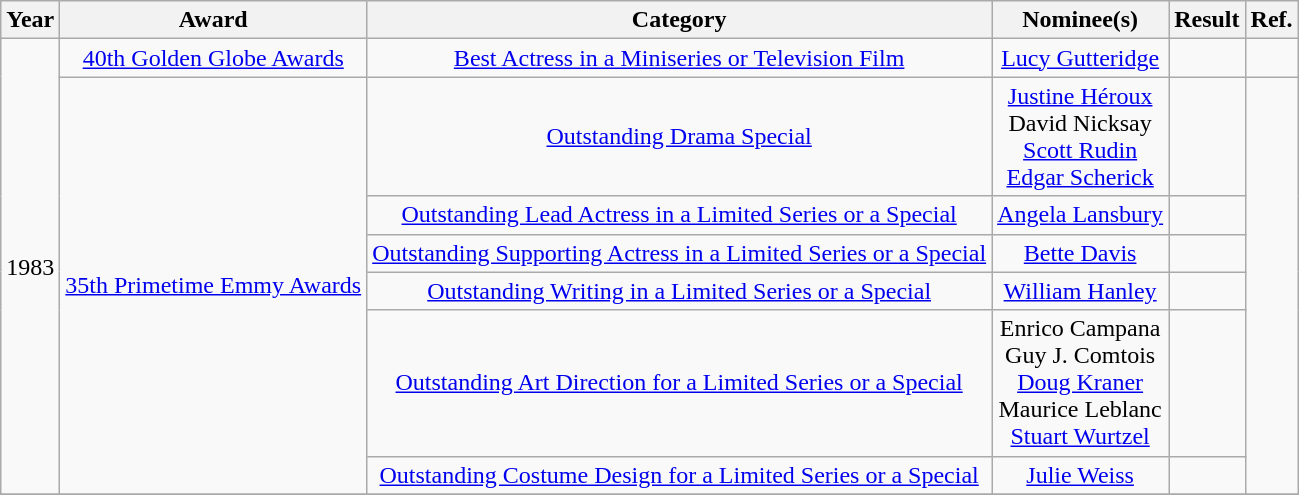<table class="wikitable sortable plainrowheaders" style="text-align:center;">
<tr>
<th>Year</th>
<th>Award</th>
<th>Category</th>
<th>Nominee(s)</th>
<th>Result</th>
<th>Ref.</th>
</tr>
<tr>
<td rowspan="7">1983</td>
<td><a href='#'>40th Golden Globe Awards</a></td>
<td><a href='#'>Best Actress in a Miniseries or Television Film</a></td>
<td><a href='#'>Lucy Gutteridge</a></td>
<td></td>
<td></td>
</tr>
<tr>
<td rowspan="6"><a href='#'>35th Primetime Emmy Awards</a></td>
<td><a href='#'>Outstanding Drama Special</a></td>
<td><a href='#'>Justine Héroux</a> <br> David Nicksay <br> <a href='#'>Scott Rudin</a> <br> <a href='#'>Edgar Scherick</a></td>
<td></td>
<td rowspan="6"></td>
</tr>
<tr>
<td><a href='#'>Outstanding Lead Actress in a Limited Series or a Special</a></td>
<td><a href='#'>Angela Lansbury</a></td>
<td></td>
</tr>
<tr>
<td><a href='#'>Outstanding Supporting Actress in a Limited Series or a Special</a></td>
<td><a href='#'>Bette Davis</a></td>
<td></td>
</tr>
<tr>
<td><a href='#'>Outstanding Writing in a Limited Series or a Special</a></td>
<td><a href='#'>William Hanley</a></td>
<td></td>
</tr>
<tr>
<td><a href='#'>Outstanding Art Direction for a Limited Series or a Special</a></td>
<td>Enrico Campana <br> Guy J. Comtois <br> <a href='#'>Doug Kraner</a> <br> Maurice Leblanc <br> <a href='#'>Stuart Wurtzel</a></td>
<td></td>
</tr>
<tr>
<td><a href='#'>Outstanding Costume Design for a Limited Series or a Special</a></td>
<td><a href='#'>Julie Weiss</a></td>
<td></td>
</tr>
<tr>
</tr>
</table>
